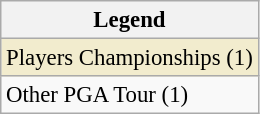<table class="wikitable" style="font-size:95%;">
<tr>
<th>Legend</th>
</tr>
<tr style="background:#f2ecce;">
<td>Players Championships (1)</td>
</tr>
<tr>
<td>Other PGA Tour (1)</td>
</tr>
</table>
